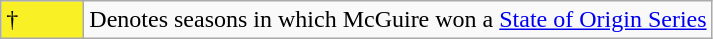<table class="wikitable">
<tr>
<td style="background:#f9f025; width:3em;">†</td>
<td>Denotes seasons in which McGuire won a <a href='#'>State of Origin Series</a></td>
</tr>
</table>
